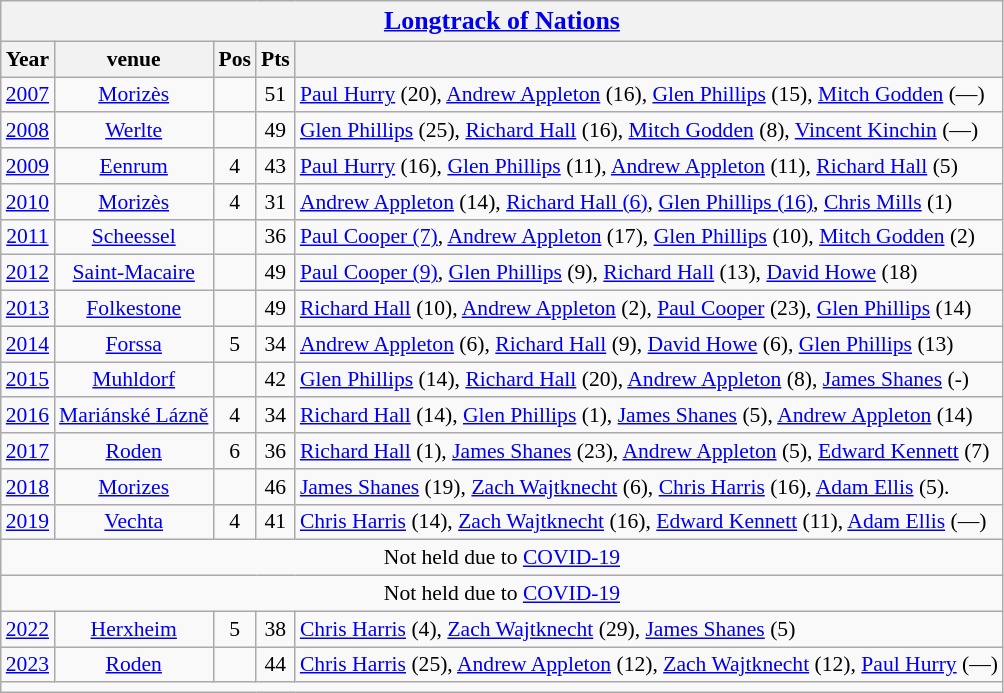<table class=wikitable style="font-size: 90%;">
<tr>
<th colspan=5><big><a href='#'>Longtrack of Nations</a></big></th>
</tr>
<tr>
<th>Year</th>
<th>venue</th>
<th>Pos</th>
<th>Pts</th>
<th></th>
</tr>
<tr align=center>
<td><a href='#'>2007</a> </td>
<td><a href='#'>Morizès</a></td>
<td></td>
<td>51</td>
<td align=left><a href='#'>Paul Hurry</a> (20), <a href='#'>Andrew Appleton</a> (16), <a href='#'>Glen Phillips</a> (15), <a href='#'>Mitch Godden</a> (—)</td>
</tr>
<tr align=center>
<td><a href='#'>2008</a> </td>
<td><a href='#'>Werlte</a></td>
<td></td>
<td>49</td>
<td align=left><a href='#'>Glen Phillips</a> (25), <a href='#'>Richard Hall</a> (16), <a href='#'>Mitch Godden</a> (8), <a href='#'>Vincent Kinchin</a> (—)</td>
</tr>
<tr align=center>
<td><a href='#'>2009</a> </td>
<td><a href='#'>Eenrum</a></td>
<td>4</td>
<td>43</td>
<td align=left><a href='#'>Paul Hurry</a> (16), <a href='#'>Glen Phillips</a> (11), <a href='#'>Andrew Appleton</a> (11), <a href='#'>Richard Hall</a> (5)</td>
</tr>
<tr align=center>
<td><a href='#'>2010</a> </td>
<td><a href='#'>Morizès</a></td>
<td>4</td>
<td>31</td>
<td align=left><a href='#'>Andrew Appleton</a> (14), <a href='#'>Richard Hall (6)</a>, <a href='#'>Glen Phillips (16)</a>, <a href='#'>Chris Mills</a> (1)</td>
</tr>
<tr align=center>
<td><a href='#'>2011</a> </td>
<td><a href='#'>Scheessel</a></td>
<td></td>
<td>36</td>
<td align=left><a href='#'>Paul Cooper (7)</a>, <a href='#'>Andrew Appleton</a> (17), <a href='#'>Glen Phillips</a> (10), <a href='#'>Mitch Godden</a> (2)</td>
</tr>
<tr align=center>
<td><a href='#'>2012</a> </td>
<td><a href='#'>Saint-Macaire</a></td>
<td></td>
<td>49</td>
<td align=left><a href='#'>Paul Cooper (9)</a>, <a href='#'>Glen Phillips</a> (9), <a href='#'>Richard Hall</a> (13), <a href='#'>David Howe</a> (18)</td>
</tr>
<tr align=center>
<td><a href='#'>2013</a> </td>
<td><a href='#'>Folkestone</a></td>
<td></td>
<td>49</td>
<td align=left><a href='#'>Richard Hall</a> (10), <a href='#'>Andrew Appleton</a> (2), <a href='#'>Paul Cooper</a> (23), <a href='#'>Glen Phillips</a> (14)</td>
</tr>
<tr align=center>
<td><a href='#'>2014</a> </td>
<td><a href='#'>Forssa</a></td>
<td>5</td>
<td>34</td>
<td align=left><a href='#'>Andrew Appleton</a> (6), <a href='#'>Richard Hall</a> (9), <a href='#'>David Howe</a> (6), <a href='#'>Glen Phillips</a> (13)</td>
</tr>
<tr align=center>
<td><a href='#'>2015</a> </td>
<td><a href='#'>Muhldorf</a></td>
<td></td>
<td>42</td>
<td align=left><a href='#'>Glen Phillips</a> (14), <a href='#'>Richard Hall</a> (20), <a href='#'>Andrew Appleton</a> (8), <a href='#'>James Shanes</a> (-)</td>
</tr>
<tr align=center>
<td><a href='#'>2016</a> </td>
<td><a href='#'>Mariánské Lázně</a></td>
<td>4</td>
<td>34</td>
<td align=left><a href='#'>Richard Hall</a> (14), <a href='#'>Glen Phillips</a> (1), <a href='#'>James Shanes</a> (5), <a href='#'>Andrew Appleton</a> (14)</td>
</tr>
<tr align=center>
<td><a href='#'>2017</a> </td>
<td><a href='#'>Roden</a></td>
<td>6</td>
<td>36</td>
<td align=left><a href='#'>Richard Hall</a> (1), <a href='#'>James Shanes</a> (23), <a href='#'>Andrew Appleton</a> (5), <a href='#'>Edward Kennett</a> (7)</td>
</tr>
<tr align=center>
<td><a href='#'>2018</a> </td>
<td><a href='#'>Morizes</a></td>
<td></td>
<td>46</td>
<td align=left><a href='#'>James Shanes</a> (19), <a href='#'>Zach Wajtknecht</a> (6), <a href='#'>Chris Harris</a> (16), <a href='#'>Adam Ellis</a> (5).</td>
</tr>
<tr align=center>
<td><a href='#'>2019</a> </td>
<td><a href='#'>Vechta</a></td>
<td>4</td>
<td>41</td>
<td align=left><a href='#'>Chris Harris</a> (14), <a href='#'>Zach Wajtknecht</a> (16), <a href='#'>Edward Kennett</a> (11), <a href='#'>Adam Ellis</a> (—)</td>
</tr>
<tr align=center>
<td colspan=5>Not held due to <a href='#'>COVID-19</a></td>
</tr>
<tr align=center>
<td colspan=5>Not held due to <a href='#'>COVID-19</a></td>
</tr>
<tr align=center>
<td><a href='#'>2022</a> </td>
<td><a href='#'>Herxheim</a></td>
<td>5</td>
<td>38</td>
<td align=left><a href='#'>Chris Harris</a> (4), <a href='#'>Zach Wajtknecht</a> (29), <a href='#'>James Shanes</a> (5)</td>
</tr>
<tr align=center>
<td><a href='#'>2023</a> </td>
<td><a href='#'>Roden</a></td>
<td></td>
<td>44</td>
<td align=left><a href='#'>Chris Harris</a> (25), <a href='#'>Andrew Appleton</a> (12), <a href='#'>Zach Wajtknecht</a> (12), <a href='#'>Paul Hurry</a> (—)</td>
</tr>
<tr align=center>
<td colspan=5></td>
</tr>
</table>
